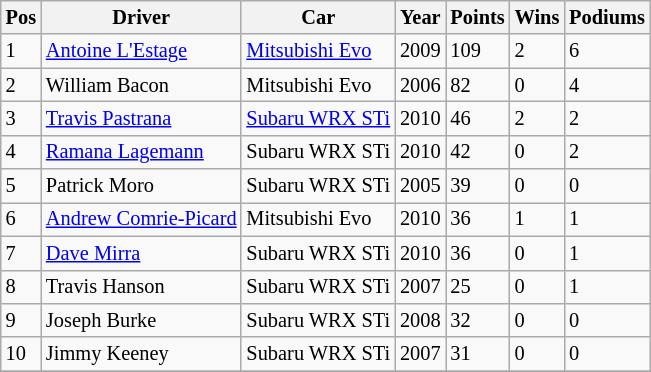<table class="wikitable" style="font-size: 85%">
<tr>
<th>Pos</th>
<th>Driver</th>
<th>Car</th>
<th>Year</th>
<th>Points</th>
<th>Wins</th>
<th>Podiums</th>
</tr>
<tr>
<td>1</td>
<td><a href='#'>Antoine L'Estage</a></td>
<td><a href='#'>Mitsubishi Evo</a></td>
<td>2009</td>
<td>109</td>
<td>2</td>
<td>6</td>
</tr>
<tr>
<td>2</td>
<td>William Bacon</td>
<td>Mitsubishi Evo</td>
<td>2006</td>
<td>82</td>
<td>0</td>
<td>4</td>
</tr>
<tr>
<td>3</td>
<td><a href='#'>Travis Pastrana</a></td>
<td><a href='#'>Subaru WRX STi</a></td>
<td>2010</td>
<td>46</td>
<td>2</td>
<td>2</td>
</tr>
<tr>
<td>4</td>
<td><a href='#'>Ramana Lagemann</a></td>
<td>Subaru WRX STi</td>
<td>2010</td>
<td>42</td>
<td>0</td>
<td>2</td>
</tr>
<tr>
<td>5</td>
<td>Patrick Moro</td>
<td>Subaru WRX STi</td>
<td>2005</td>
<td>39</td>
<td>0</td>
<td>0</td>
</tr>
<tr>
<td>6</td>
<td><a href='#'>Andrew Comrie-Picard</a></td>
<td>Mitsubishi Evo</td>
<td>2010</td>
<td>36</td>
<td>1</td>
<td>1</td>
</tr>
<tr>
<td>7</td>
<td><a href='#'>Dave Mirra</a></td>
<td>Subaru WRX STi</td>
<td>2010</td>
<td>36</td>
<td>0</td>
<td>1</td>
</tr>
<tr>
<td>8</td>
<td>Travis Hanson</td>
<td>Subaru WRX STi</td>
<td>2007</td>
<td>25</td>
<td>0</td>
<td>1</td>
</tr>
<tr>
<td>9</td>
<td>Joseph Burke</td>
<td>Subaru WRX STi</td>
<td>2008</td>
<td>32</td>
<td>0</td>
<td>0</td>
</tr>
<tr>
<td>10</td>
<td>Jimmy Keeney</td>
<td>Subaru WRX STi</td>
<td>2007</td>
<td>31</td>
<td>0</td>
<td>0</td>
</tr>
<tr style="background:#cef2e0; color:black">
</tr>
</table>
